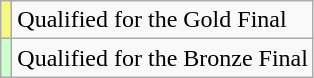<table class="wikitable">
<tr>
<td bgcolor="#F8F880"></td>
<td>Qualified for the Gold Final</td>
</tr>
<tr>
<td bgcolor="ccffcc"></td>
<td>Qualified for the Bronze Final</td>
</tr>
</table>
